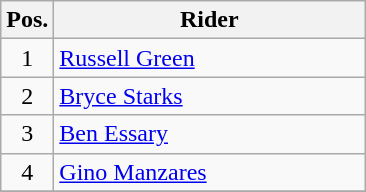<table class=wikitable>
<tr>
<th width=25px>Pos.</th>
<th width=200px>Rider</th>
</tr>
<tr align=center >
<td>1</td>
<td align=left> <a href='#'>Russell Green</a></td>
</tr>
<tr align=center >
<td>2</td>
<td align=left> <a href='#'>Bryce Starks</a></td>
</tr>
<tr align=center>
<td>3</td>
<td align=left> <a href='#'>Ben Essary</a></td>
</tr>
<tr align=center>
<td>4</td>
<td align=left> <a href='#'>Gino Manzares</a></td>
</tr>
<tr align=center>
</tr>
</table>
